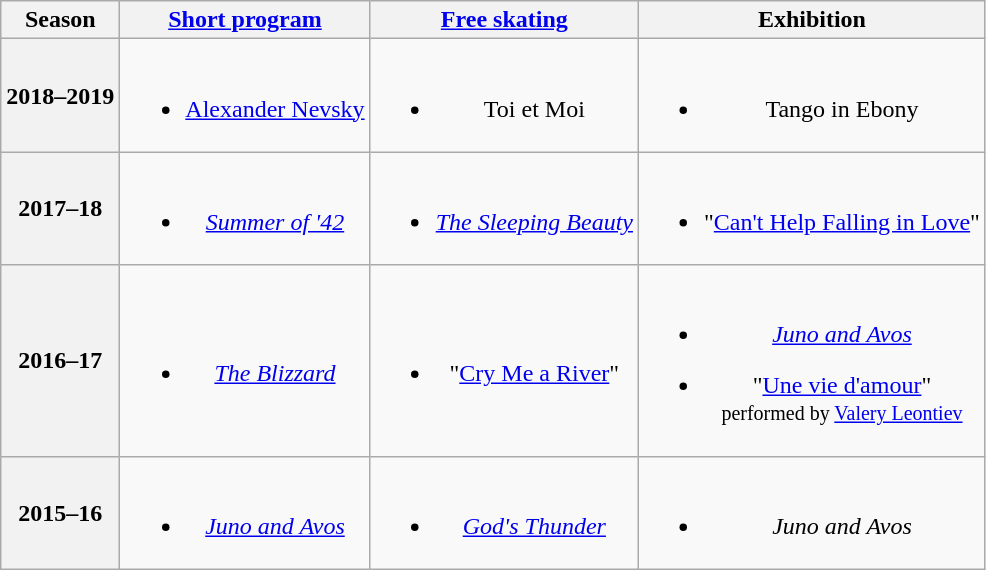<table class=wikitable style=text-align:center>
<tr>
<th>Season</th>
<th><a href='#'>Short program</a></th>
<th><a href='#'>Free skating</a></th>
<th>Exhibition</th>
</tr>
<tr>
<th>2018–2019 <br></th>
<td><br><ul><li><a href='#'>Alexander Nevsky</a> <br></li></ul></td>
<td><br><ul><li>Toi et Moi <br></li></ul></td>
<td><br><ul><li>Tango in Ebony <br></li></ul></td>
</tr>
<tr>
<th>2017–18 <br></th>
<td><br><ul><li><em><a href='#'>Summer of '42</a></em> <br></li></ul></td>
<td><br><ul><li><em><a href='#'>The Sleeping Beauty</a></em> <br></li></ul></td>
<td><br><ul><li>"<a href='#'>Can't Help Falling in Love</a>" <br></li></ul></td>
</tr>
<tr>
<th>2016–17 <br> </th>
<td><br><ul><li><em><a href='#'>The Blizzard</a></em> <br></li></ul></td>
<td><br><ul><li>"<a href='#'>Cry Me a River</a>" <br></li></ul></td>
<td><br><ul><li><em><a href='#'>Juno and Avos</a></em> <br></li></ul><ul><li>"<a href='#'>Une vie d'amour</a>" <br><small>performed by <a href='#'>Valery Leontiev</a></small></li></ul></td>
</tr>
<tr>
<th>2015–16 <br> </th>
<td><br><ul><li><em><a href='#'>Juno and Avos</a></em> <br></li></ul></td>
<td><br><ul><li><em><a href='#'>God's Thunder</a></em> <br></li></ul></td>
<td><br><ul><li><em>Juno and Avos</em> <br></li></ul></td>
</tr>
</table>
